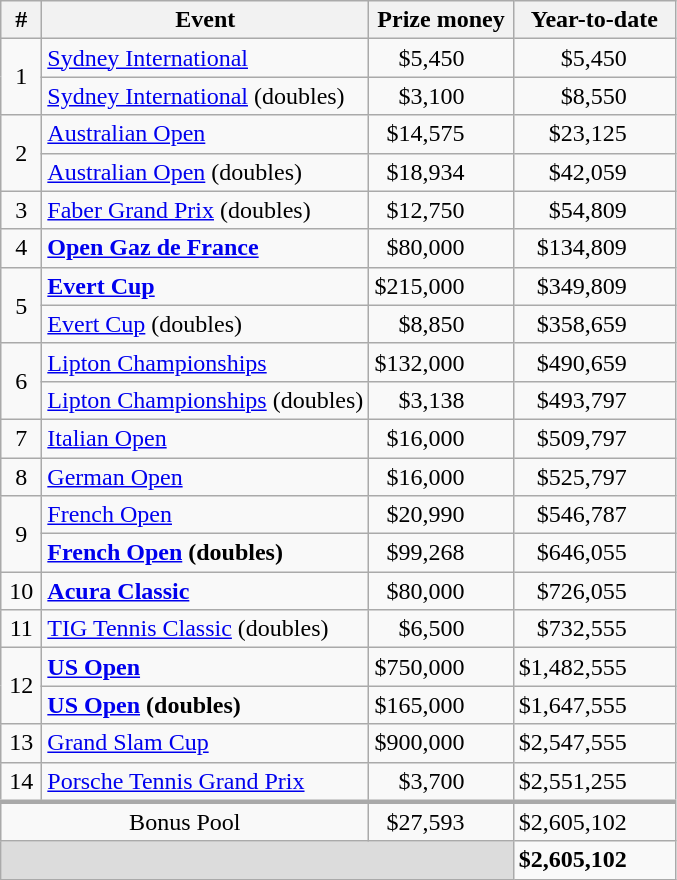<table class="wikitable sortable" align=center>
<tr>
<th width=20>#</th>
<th>Event</th>
<th>Prize money</th>
<th>Year-to-date</th>
</tr>
<tr>
<td align=center rowspan=2>1</td>
<td><a href='#'>Sydney International</a></td>
<td align=right style="padding-right: 2em">$5,450</td>
<td align=right style="padding-right: 2em">$5,450</td>
</tr>
<tr>
<td><a href='#'>Sydney International</a> (doubles)</td>
<td align=right style="padding-right: 2em">$3,100</td>
<td align=right style="padding-right: 2em">$8,550</td>
</tr>
<tr>
<td align=center rowspan=2>2</td>
<td><a href='#'>Australian Open</a></td>
<td align=right style="padding-right: 2em">$14,575</td>
<td align=right style="padding-right: 2em">$23,125</td>
</tr>
<tr>
<td><a href='#'>Australian Open</a> (doubles)</td>
<td align=right style="padding-right: 2em">$18,934</td>
<td align=right style="padding-right: 2em">$42,059</td>
</tr>
<tr>
<td align=center>3</td>
<td><a href='#'>Faber Grand Prix</a> (doubles)</td>
<td align=right style="padding-right: 2em">$12,750</td>
<td align=right style="padding-right: 2em">$54,809</td>
</tr>
<tr>
<td align=center>4</td>
<td><strong><a href='#'>Open Gaz de France</a></strong></td>
<td align=right style="padding-right: 2em">$80,000</td>
<td align=right style="padding-right: 2em">$134,809</td>
</tr>
<tr>
<td align=center rowspan=2>5</td>
<td><strong><a href='#'>Evert Cup</a></strong></td>
<td align=right style="padding-right: 2em">$215,000</td>
<td align=right style="padding-right: 2em">$349,809</td>
</tr>
<tr>
<td><a href='#'>Evert Cup</a> (doubles)</td>
<td align=right style="padding-right: 2em">$8,850</td>
<td align=right style="padding-right: 2em">$358,659</td>
</tr>
<tr>
<td align=center rowspan=2>6</td>
<td><a href='#'>Lipton Championships</a></td>
<td align=right style="padding-right: 2em">$132,000</td>
<td align=right style="padding-right: 2em">$490,659</td>
</tr>
<tr>
<td><a href='#'>Lipton Championships</a> (doubles)</td>
<td align=right style="padding-right: 2em">$3,138</td>
<td align=right style="padding-right: 2em">$493,797</td>
</tr>
<tr>
<td align=center>7</td>
<td><a href='#'>Italian Open</a></td>
<td align=right style="padding-right: 2em">$16,000</td>
<td align=right style="padding-right: 2em">$509,797</td>
</tr>
<tr>
<td align=center>8</td>
<td><a href='#'>German Open</a></td>
<td align=right style="padding-right: 2em">$16,000</td>
<td align=right style="padding-right: 2em">$525,797</td>
</tr>
<tr>
<td align=center rowspan=2>9</td>
<td><a href='#'>French Open</a></td>
<td align=right style="padding-right: 2em">$20,990</td>
<td align=right style="padding-right: 2em">$546,787</td>
</tr>
<tr>
<td><strong><a href='#'>French Open</a> (doubles) </strong></td>
<td align=right style="padding-right: 2em">$99,268</td>
<td align=right style="padding-right: 2em">$646,055</td>
</tr>
<tr>
<td align=center>10</td>
<td><strong><a href='#'>Acura Classic</a></strong></td>
<td align=right style="padding-right: 2em">$80,000</td>
<td align=right style="padding-right: 2em">$726,055</td>
</tr>
<tr>
<td align=center>11</td>
<td><a href='#'>TIG Tennis Classic</a> (doubles)</td>
<td align=right style="padding-right: 2em">$6,500</td>
<td align=right style="padding-right: 2em">$732,555</td>
</tr>
<tr>
<td align=center rowspan=2>12</td>
<td><strong><a href='#'>US Open</a></strong></td>
<td align=right style="padding-right: 2em">$750,000</td>
<td align=right style="padding-right: 2em">$1,482,555</td>
</tr>
<tr>
<td><strong><a href='#'>US Open</a> (doubles) </strong></td>
<td align=right style="padding-right: 2em">$165,000</td>
<td align=right style="padding-right: 2em">$1,647,555</td>
</tr>
<tr>
<td align=center>13</td>
<td><a href='#'>Grand Slam Cup</a></td>
<td align=right style="padding-right: 2em">$900,000</td>
<td align=right style="padding-right: 2em">$2,547,555</td>
</tr>
<tr>
<td align=center>14</td>
<td><a href='#'>Porsche Tennis Grand Prix</a></td>
<td align=right style="padding-right: 2em">$3,700</td>
<td align=right style="padding-right: 2em">$2,551,255</td>
</tr>
<tr style="text-align:center;border-top:3px solid darkgrey">
<td colspan=2>Bonus Pool</td>
<td align=right style="padding-right: 2em">$27,593</td>
<td align=right style="padding-right: 2em">$2,605,102</td>
</tr>
<tr class="sortbottom">
<td colspan=3 bgcolor=#DCDCDC></td>
<td align=right style="padding-right: 2em"><strong>$2,605,102</strong></td>
</tr>
</table>
